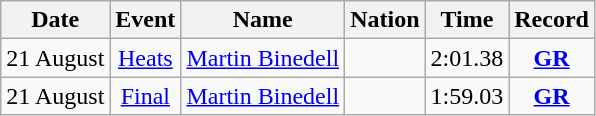<table class="wikitable" style=text-align:center>
<tr>
<th>Date</th>
<th>Event</th>
<th>Name</th>
<th>Nation</th>
<th>Time</th>
<th>Record</th>
</tr>
<tr>
<td>21 August</td>
<td><a href='#'>Heats</a></td>
<td><a href='#'>Martin Binedell</a></td>
<td align=left></td>
<td>2:01.38</td>
<td><strong><a href='#'>GR</a></strong></td>
</tr>
<tr>
<td>21 August</td>
<td><a href='#'>Final</a></td>
<td><a href='#'>Martin Binedell</a></td>
<td align=left></td>
<td>1:59.03</td>
<td><strong><a href='#'>GR</a></strong></td>
</tr>
</table>
